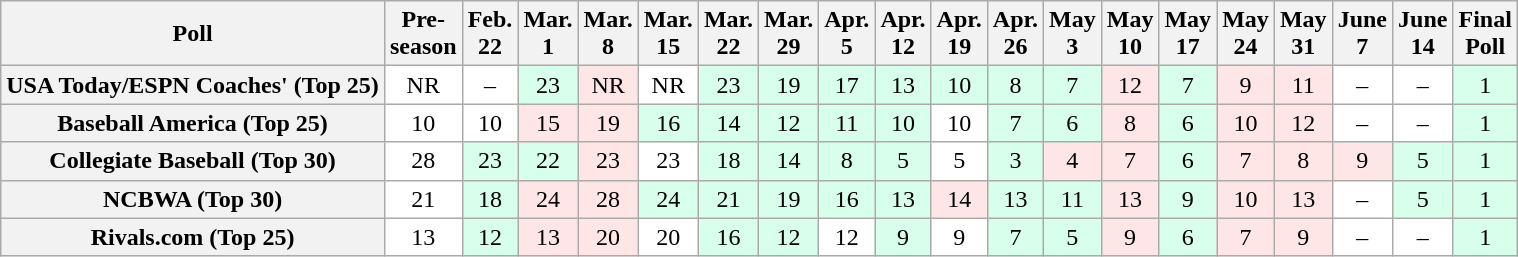<table class="wikitable" style="white-space:nowrap;">
<tr>
<th>Poll</th>
<th>Pre-<br>season</th>
<th>Feb.<br>22</th>
<th>Mar.<br>1</th>
<th>Mar.<br>8</th>
<th>Mar.<br>15</th>
<th>Mar.<br>22</th>
<th>Mar.<br>29</th>
<th>Apr.<br>5</th>
<th>Apr.<br>12</th>
<th>Apr.<br>19</th>
<th>Apr.<br>26</th>
<th>May<br>3</th>
<th>May<br>10</th>
<th>May<br>17</th>
<th>May<br>24</th>
<th>May<br>31</th>
<th>June<br>7</th>
<th>June<br>14</th>
<th>Final<br>Poll</th>
</tr>
<tr style="text-align:center;">
<th>USA Today/ESPN Coaches' (Top 25)</th>
<td style="background:#FFF;">NR</td>
<td style="background:#FFF;">–</td>
<td style="background:#D8FFEB;">23</td>
<td style="background:#FFE6E6;">NR</td>
<td style="background:#FFF;">NR</td>
<td style="background:#D8FFEB;">23</td>
<td style="background:#D8FFEB;">19</td>
<td style="background:#D8FFEB;">17</td>
<td style="background:#D8FFEB;">13</td>
<td style="background:#D8FFEB;">10</td>
<td style="background:#D8FFEB;">8</td>
<td style="background:#D8FFEB;">7</td>
<td style="background:#FFE6E6;">12</td>
<td style="background:#D8FFEB;">7</td>
<td style="background:#FFE6E6;">9</td>
<td style="background:#FFE6E6;">11</td>
<td style="background:#FFF;">–</td>
<td style="background:#FFF;">–</td>
<td style="background:#D8FFEB;">1</td>
</tr>
<tr style="text-align:center;">
<th>Baseball America (Top 25)</th>
<td style="background:#FFF;">10</td>
<td style="background:#FFF;">10</td>
<td style="background:#FFE6E6;">15</td>
<td style="background:#FFE6E6;">19</td>
<td style="background:#D8FFEB;">16</td>
<td style="background:#D8FFEB;">14</td>
<td style="background:#D8FFEB;">12</td>
<td style="background:#D8FFEB;">11</td>
<td style="background:#D8FFEB;">10</td>
<td style="background:#FFF;">10</td>
<td style="background:#D8FFEB;">7</td>
<td style="background:#D8FFEB;">6</td>
<td style="background:#FFE6E6;">8</td>
<td style="background:#D8FFEB;">6</td>
<td style="background:#FFE6E6;">10</td>
<td style="background:#FFE6E6;">12</td>
<td style="background:#FFF;">–</td>
<td style="background:#FFF;">–</td>
<td style="background:#D8FFEB;">1</td>
</tr>
<tr style="text-align:center;">
<th>Collegiate Baseball (Top 30)</th>
<td style="background:#FFF;">28</td>
<td style="background:#D8FFEB;">23</td>
<td style="background:#D8FFEB;">22</td>
<td style="background:#FFE6E6;">23</td>
<td style="background:#FFF;">23</td>
<td style="background:#D8FFEB;">18</td>
<td style="background:#D8FFEB;">14</td>
<td style="background:#D8FFEB;">8</td>
<td style="background:#D8FFEB;">5</td>
<td style="background:#FFF;">5</td>
<td style="background:#D8FFEB;">3</td>
<td style="background:#FFE6E6;">4</td>
<td style="background:#FFE6E6;">7</td>
<td style="background:#D8FFEB;">6</td>
<td style="background:#FFE6E6;">7</td>
<td style="background:#FFE6E6;">8</td>
<td style="background:#FFE6E6;">9</td>
<td style="background:#D8FFEB;">5</td>
<td style="background:#D8FFEB;">1</td>
</tr>
<tr style="text-align:center;">
<th>NCBWA (Top 30)</th>
<td style="background:#FFF;">21</td>
<td style="background:#D8FFEB;">18</td>
<td style="background:#FFE6E6;">24</td>
<td style="background:#FFE6E6;">28</td>
<td style="background:#D8FFEB;">24</td>
<td style="background:#D8FFEB;">21</td>
<td style="background:#D8FFEB;">19</td>
<td style="background:#D8FFEB;">16</td>
<td style="background:#D8FFEB;">13</td>
<td style="background:#FFE6E6;">14</td>
<td style="background:#D8FFEB;">13</td>
<td style="background:#D8FFEB;">11</td>
<td style="background:#FFE6E6;">13</td>
<td style="background:#D8FFEB;">9</td>
<td style="background:#FFE6E6;">10</td>
<td style="background:#FFE6E6;">13</td>
<td style="background:#FFF;">–</td>
<td style="background:#D8FFEB;">5</td>
<td style="background:#D8FFEB;">1</td>
</tr>
<tr style="text-align:center;">
<th>Rivals.com (Top 25)</th>
<td style="background:#FFF;">13</td>
<td style="background:#D8FFEB;">12</td>
<td style="background:#FFE6E6;">13</td>
<td style="background:#FFE6E6;">20</td>
<td style="background:#FFF;">20</td>
<td style="background:#D8FFEB;">16</td>
<td style="background:#D8FFEB;">12</td>
<td style="background:#FFF;">12</td>
<td style="background:#D8FFEB;">9</td>
<td style="background:#FFF;">9</td>
<td style="background:#D8FFEB;">7</td>
<td style="background:#D8FFEB;">5</td>
<td style="background:#FFE6E6;">9</td>
<td style="background:#D8FFEB;">6</td>
<td style="background:#FFE6E6;">7</td>
<td style="background:#FFE6E6;">9</td>
<td style="background:#FFF;">–</td>
<td style="background:#FFF;">–</td>
<td style="background:#D8FFEB;">1</td>
</tr>
</table>
